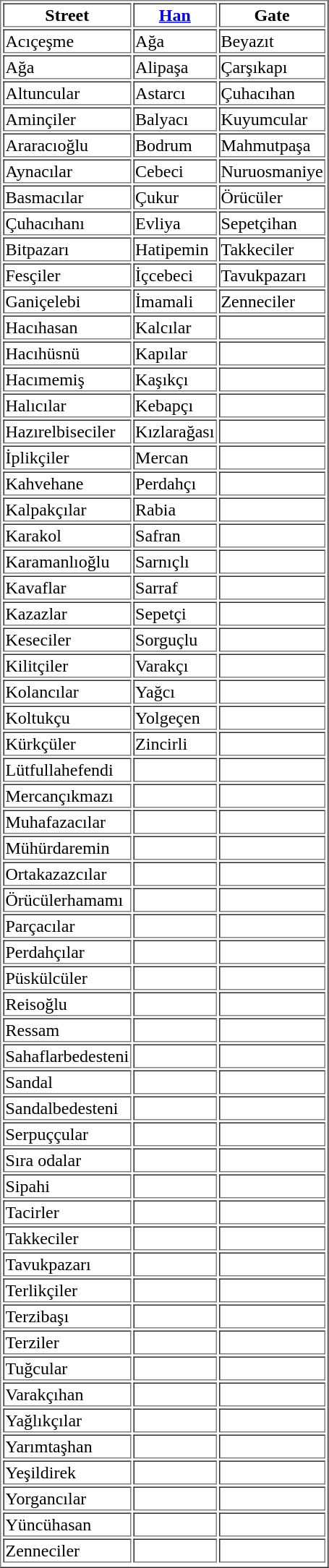<table border="1">
<tr>
<th>Street</th>
<th><a href='#'>Han</a></th>
<th>Gate</th>
</tr>
<tr ---->
<td>Acıçeşme</td>
<td>Ağa</td>
<td>Beyazıt</td>
</tr>
<tr>
<td>Ağa</td>
<td>Alipaşa</td>
<td>Çarşıkapı</td>
</tr>
<tr ---->
<td>Altuncular</td>
<td>Astarcı</td>
<td>Çuhacıhan</td>
</tr>
<tr>
<td>Aminçiler</td>
<td>Balyacı</td>
<td>Kuyumcular</td>
</tr>
<tr ---->
<td>Araracıoğlu</td>
<td>Bodrum</td>
<td>Mahmutpaşa</td>
</tr>
<tr ---->
<td>Aynacılar</td>
<td>Cebeci</td>
<td>Nuruosmaniye</td>
</tr>
<tr ---->
<td>Basmacılar</td>
<td>Çukur</td>
<td>Örücüler</td>
</tr>
<tr ---->
<td>Çuhacıhanı</td>
<td>Evliya</td>
<td>Sepetçihan</td>
</tr>
<tr ---->
<td>Bitpazarı</td>
<td>Hatipemin</td>
<td>Takkeciler</td>
</tr>
<tr ---->
<td>Fesçiler</td>
<td>İçcebeci</td>
<td>Tavukpazarı</td>
</tr>
<tr ---->
<td>Ganiçelebi</td>
<td>İmamali</td>
<td>Zenneciler</td>
</tr>
<tr ---->
<td>Hacıhasan</td>
<td>Kalcılar</td>
<td></td>
</tr>
<tr ---->
<td>Hacıhüsnü</td>
<td>Kapılar</td>
<td></td>
</tr>
<tr ---->
<td>Hacımemiş</td>
<td>Kaşıkçı</td>
<td></td>
</tr>
<tr ---->
<td>Halıcılar</td>
<td>Kebapçı</td>
<td></td>
</tr>
<tr ---->
<td>Hazırelbiseciler</td>
<td>Kızlarağası</td>
<td></td>
</tr>
<tr ---->
<td>İplikçiler</td>
<td>Mercan</td>
<td></td>
</tr>
<tr ---->
<td>Kahvehane</td>
<td>Perdahçı</td>
<td></td>
</tr>
<tr ---->
<td>Kalpakçılar</td>
<td>Rabia</td>
<td></td>
</tr>
<tr ---->
<td>Karakol</td>
<td>Safran</td>
<td></td>
</tr>
<tr ---->
<td>Karamanlıoğlu</td>
<td>Sarnıçlı</td>
<td></td>
</tr>
<tr ---->
<td>Kavaflar</td>
<td>Sarraf</td>
<td></td>
</tr>
<tr ---->
<td>Kazazlar</td>
<td>Sepetçi</td>
<td></td>
</tr>
<tr ---->
<td>Keseciler</td>
<td>Sorguçlu</td>
<td></td>
</tr>
<tr ---->
<td>Kilitçiler</td>
<td>Varakçı</td>
<td></td>
</tr>
<tr ---->
<td>Kolancılar</td>
<td>Yağcı</td>
<td></td>
</tr>
<tr ---->
<td>Koltukçu</td>
<td>Yolgeçen</td>
<td></td>
</tr>
<tr ---->
<td>Kürkçüler</td>
<td>Zincirli</td>
<td></td>
</tr>
<tr ---->
<td>Lütfullahefendi</td>
<td></td>
<td></td>
</tr>
<tr ---->
<td>Mercançıkmazı</td>
<td></td>
<td></td>
</tr>
<tr ---->
<td>Muhafazacılar</td>
<td></td>
<td></td>
</tr>
<tr ---->
<td>Mühürdaremin</td>
<td></td>
<td></td>
</tr>
<tr ---->
<td>Ortakazazcılar</td>
<td></td>
<td></td>
</tr>
<tr ---->
<td>Örücülerhamamı</td>
<td></td>
<td></td>
</tr>
<tr ---->
<td>Parçacılar</td>
<td></td>
<td></td>
</tr>
<tr ---->
<td>Perdahçılar</td>
<td></td>
<td></td>
</tr>
<tr ---->
<td>Püskülcüler</td>
<td></td>
<td></td>
</tr>
<tr ---->
<td>Reisoğlu</td>
<td></td>
<td></td>
</tr>
<tr ---->
<td>Ressam</td>
<td></td>
<td></td>
</tr>
<tr ---->
<td>Sahaflarbedesteni</td>
<td></td>
<td></td>
</tr>
<tr ---->
<td>Sandal</td>
<td></td>
<td></td>
</tr>
<tr ---->
<td>Sandalbedesteni</td>
<td></td>
<td></td>
</tr>
<tr ---->
<td>Serpuççular</td>
<td></td>
<td></td>
</tr>
<tr ---->
<td>Sıra odalar</td>
<td></td>
<td></td>
</tr>
<tr ---->
<td>Sipahi</td>
<td></td>
<td></td>
</tr>
<tr ---->
<td>Tacirler</td>
<td></td>
<td></td>
</tr>
<tr ---->
<td>Takkeciler</td>
<td></td>
<td></td>
</tr>
<tr ---->
<td>Tavukpazarı</td>
<td></td>
<td></td>
</tr>
<tr ---->
<td>Terlikçiler</td>
<td></td>
<td></td>
</tr>
<tr ---->
<td>Terzibaşı</td>
<td></td>
<td></td>
</tr>
<tr ---->
<td>Terziler</td>
<td></td>
<td></td>
</tr>
<tr ---->
<td>Tuğcular</td>
<td></td>
<td></td>
</tr>
<tr ---->
<td>Varakçıhan</td>
<td></td>
<td></td>
</tr>
<tr ---->
<td>Yağlıkçılar</td>
<td></td>
<td></td>
</tr>
<tr ---->
<td>Yarımtaşhan</td>
<td></td>
<td></td>
</tr>
<tr ---->
<td>Yeşildirek</td>
<td></td>
<td></td>
</tr>
<tr ---->
<td>Yorgancılar</td>
<td></td>
<td></td>
</tr>
<tr ---->
<td>Yüncühasan</td>
<td></td>
<td></td>
</tr>
<tr ---->
<td>Zenneciler</td>
<td></td>
<td></td>
</tr>
<tr ---->
</tr>
</table>
